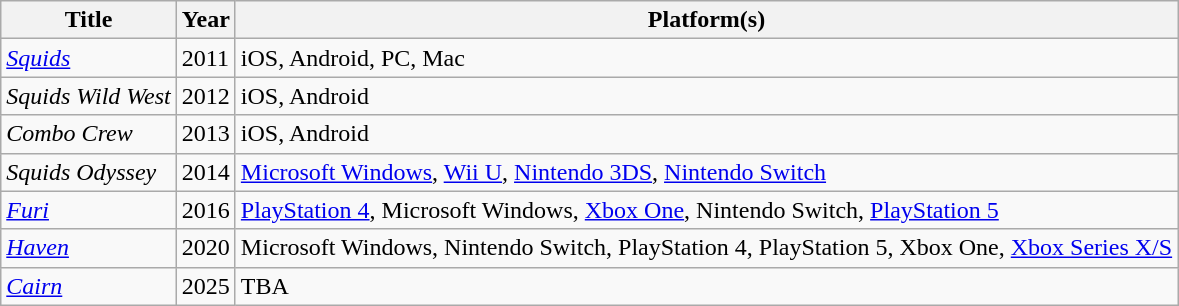<table class="wikitable sortable" border="1">
<tr>
<th>Title</th>
<th>Year</th>
<th>Platform(s)</th>
</tr>
<tr>
<td><em><a href='#'>Squids</a></em></td>
<td>2011</td>
<td>iOS, Android, PC, Mac</td>
</tr>
<tr>
<td><em>Squids Wild West</em></td>
<td>2012</td>
<td>iOS, Android</td>
</tr>
<tr>
<td><em>Combo Crew</em></td>
<td>2013</td>
<td>iOS, Android</td>
</tr>
<tr>
<td><em>Squids Odyssey</em></td>
<td>2014</td>
<td><a href='#'>Microsoft Windows</a>, <a href='#'>Wii U</a>, <a href='#'>Nintendo 3DS</a>, <a href='#'>Nintendo Switch</a></td>
</tr>
<tr>
<td><em><a href='#'>Furi</a></em></td>
<td>2016</td>
<td><a href='#'>PlayStation 4</a>, Microsoft Windows, <a href='#'>Xbox One</a>, Nintendo Switch, <a href='#'>PlayStation 5</a></td>
</tr>
<tr>
<td><em><a href='#'>Haven</a></em></td>
<td>2020</td>
<td>Microsoft Windows, Nintendo Switch, PlayStation 4, PlayStation 5, Xbox One, <a href='#'>Xbox Series X/S</a></td>
</tr>
<tr>
<td><em><a href='#'>Cairn</a></em></td>
<td>2025</td>
<td>TBA</td>
</tr>
</table>
